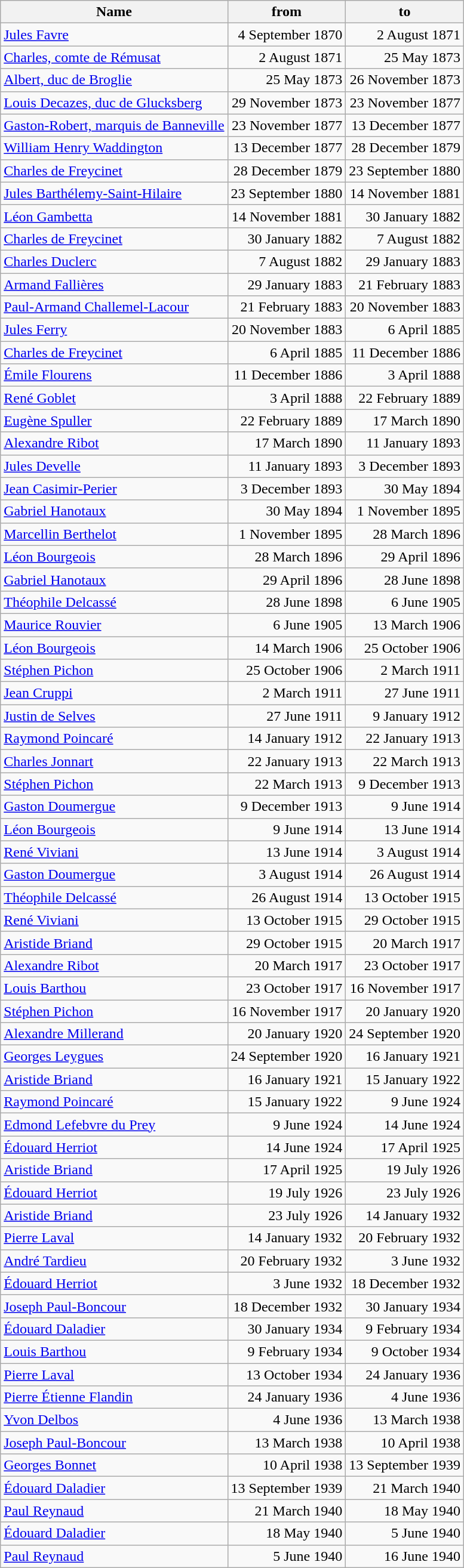<table class="wikitable" style="text-align:right;">
<tr>
<th>Name</th>
<th>from</th>
<th>to</th>
</tr>
<tr>
<td align=left><a href='#'>Jules Favre</a></td>
<td>4 September 1870</td>
<td>2 August 1871</td>
</tr>
<tr>
<td align=left><a href='#'>Charles, comte de Rémusat</a></td>
<td>2 August 1871</td>
<td>25 May 1873</td>
</tr>
<tr>
<td align=left><a href='#'>Albert, duc de Broglie</a></td>
<td>25 May 1873</td>
<td>26 November 1873</td>
</tr>
<tr>
<td align=left><a href='#'>Louis Decazes, duc de Glucksberg</a></td>
<td>29 November 1873</td>
<td>23 November 1877</td>
</tr>
<tr>
<td align=left><a href='#'>Gaston-Robert, marquis de Banneville</a></td>
<td>23 November 1877</td>
<td>13 December 1877</td>
</tr>
<tr>
<td align=left><a href='#'>William Henry Waddington</a></td>
<td>13 December 1877</td>
<td>28 December 1879</td>
</tr>
<tr>
<td align=left><a href='#'>Charles de Freycinet</a></td>
<td>28 December 1879</td>
<td>23 September 1880</td>
</tr>
<tr>
<td align=left><a href='#'>Jules Barthélemy-Saint-Hilaire</a></td>
<td>23 September 1880</td>
<td>14 November 1881</td>
</tr>
<tr>
<td align=left><a href='#'>Léon Gambetta</a></td>
<td>14 November 1881</td>
<td>30 January 1882</td>
</tr>
<tr>
<td align=left><a href='#'>Charles de Freycinet</a></td>
<td>30 January 1882</td>
<td>7 August 1882</td>
</tr>
<tr>
<td align=left><a href='#'>Charles Duclerc</a></td>
<td>7 August 1882</td>
<td>29 January 1883</td>
</tr>
<tr>
<td align=left><a href='#'>Armand Fallières</a></td>
<td>29 January 1883</td>
<td>21 February 1883</td>
</tr>
<tr>
<td align=left><a href='#'>Paul-Armand Challemel-Lacour</a></td>
<td>21 February 1883</td>
<td>20 November 1883</td>
</tr>
<tr>
<td align=left><a href='#'>Jules Ferry</a></td>
<td>20 November 1883</td>
<td>6 April 1885</td>
</tr>
<tr>
<td align=left><a href='#'>Charles de Freycinet</a></td>
<td>6 April 1885</td>
<td>11 December 1886</td>
</tr>
<tr>
<td align=left><a href='#'>Émile Flourens</a></td>
<td>11 December 1886</td>
<td>3 April 1888</td>
</tr>
<tr>
<td align=left><a href='#'>René Goblet</a></td>
<td>3 April 1888</td>
<td>22 February 1889</td>
</tr>
<tr>
<td align=left><a href='#'>Eugène Spuller</a></td>
<td>22 February 1889</td>
<td>17 March 1890</td>
</tr>
<tr>
<td align=left><a href='#'>Alexandre Ribot</a></td>
<td>17 March 1890</td>
<td>11 January 1893</td>
</tr>
<tr>
<td align=left><a href='#'>Jules Develle</a></td>
<td>11 January 1893</td>
<td>3 December 1893</td>
</tr>
<tr>
<td align=left><a href='#'>Jean Casimir-Perier</a></td>
<td>3 December 1893</td>
<td>30 May 1894</td>
</tr>
<tr>
<td align=left><a href='#'>Gabriel Hanotaux</a></td>
<td>30 May 1894</td>
<td>1 November 1895</td>
</tr>
<tr>
<td align=left><a href='#'>Marcellin Berthelot</a></td>
<td>1 November 1895</td>
<td>28 March 1896</td>
</tr>
<tr>
<td align=left><a href='#'>Léon Bourgeois</a></td>
<td>28 March 1896</td>
<td>29 April 1896</td>
</tr>
<tr>
<td align=left><a href='#'>Gabriel Hanotaux</a></td>
<td>29 April 1896</td>
<td>28 June 1898</td>
</tr>
<tr>
<td align=left><a href='#'>Théophile Delcassé</a></td>
<td>28 June 1898</td>
<td>6 June 1905</td>
</tr>
<tr>
<td align=left><a href='#'>Maurice Rouvier</a></td>
<td>6 June 1905</td>
<td>13 March 1906</td>
</tr>
<tr>
<td align=left><a href='#'>Léon Bourgeois</a></td>
<td>14 March 1906</td>
<td>25 October 1906</td>
</tr>
<tr>
<td align=left><a href='#'>Stéphen Pichon</a></td>
<td>25 October 1906</td>
<td>2 March 1911</td>
</tr>
<tr>
<td align=left><a href='#'>Jean Cruppi</a></td>
<td>2 March 1911</td>
<td>27 June 1911</td>
</tr>
<tr>
<td align=left><a href='#'>Justin de Selves</a></td>
<td>27 June 1911</td>
<td>9 January 1912</td>
</tr>
<tr>
<td align=left><a href='#'>Raymond Poincaré</a></td>
<td>14 January 1912</td>
<td>22 January 1913</td>
</tr>
<tr>
<td align=left><a href='#'>Charles Jonnart</a></td>
<td>22 January 1913</td>
<td>22 March 1913</td>
</tr>
<tr>
<td align=left><a href='#'>Stéphen Pichon</a></td>
<td>22 March 1913</td>
<td>9 December 1913</td>
</tr>
<tr>
<td align=left><a href='#'>Gaston Doumergue</a></td>
<td>9 December 1913</td>
<td>9 June 1914</td>
</tr>
<tr>
<td align=left><a href='#'>Léon Bourgeois</a></td>
<td>9 June 1914</td>
<td>13 June 1914</td>
</tr>
<tr>
<td align=left><a href='#'>René Viviani</a></td>
<td>13 June 1914</td>
<td>3 August 1914</td>
</tr>
<tr>
<td align=left><a href='#'>Gaston Doumergue</a></td>
<td>3 August 1914</td>
<td>26 August 1914</td>
</tr>
<tr>
<td align=left><a href='#'>Théophile Delcassé</a></td>
<td>26 August 1914</td>
<td>13 October 1915</td>
</tr>
<tr>
<td align=left><a href='#'>René Viviani</a></td>
<td>13 October 1915</td>
<td>29 October 1915</td>
</tr>
<tr>
<td align=left><a href='#'>Aristide Briand</a></td>
<td>29 October 1915</td>
<td>20 March 1917</td>
</tr>
<tr>
<td align=left><a href='#'>Alexandre Ribot</a></td>
<td>20 March 1917</td>
<td>23 October 1917</td>
</tr>
<tr>
<td align=left><a href='#'>Louis Barthou</a></td>
<td>23 October 1917</td>
<td>16 November 1917</td>
</tr>
<tr>
<td align=left><a href='#'>Stéphen Pichon</a></td>
<td>16 November 1917</td>
<td>20 January 1920</td>
</tr>
<tr>
<td align=left><a href='#'>Alexandre Millerand</a></td>
<td>20 January 1920</td>
<td>24 September 1920</td>
</tr>
<tr>
<td align=left><a href='#'>Georges Leygues</a></td>
<td>24 September 1920</td>
<td>16 January 1921</td>
</tr>
<tr>
<td align=left><a href='#'>Aristide Briand</a></td>
<td>16 January 1921</td>
<td>15 January 1922</td>
</tr>
<tr>
<td align=left><a href='#'>Raymond Poincaré</a></td>
<td>15 January 1922</td>
<td>9 June 1924</td>
</tr>
<tr>
<td align=left><a href='#'>Edmond Lefebvre du Prey</a></td>
<td>9 June 1924</td>
<td>14 June 1924</td>
</tr>
<tr>
<td align=left><a href='#'>Édouard Herriot</a></td>
<td>14 June 1924</td>
<td>17 April 1925</td>
</tr>
<tr>
<td align=left><a href='#'>Aristide Briand</a></td>
<td>17 April 1925</td>
<td>19 July 1926</td>
</tr>
<tr>
<td align=left><a href='#'>Édouard Herriot</a></td>
<td>19 July 1926</td>
<td>23 July 1926</td>
</tr>
<tr>
<td align=left><a href='#'>Aristide Briand</a></td>
<td>23 July 1926</td>
<td>14 January 1932</td>
</tr>
<tr>
<td align=left><a href='#'>Pierre Laval</a></td>
<td>14 January 1932</td>
<td>20 February 1932</td>
</tr>
<tr>
<td align=left><a href='#'>André Tardieu</a></td>
<td>20 February 1932</td>
<td>3 June 1932</td>
</tr>
<tr>
<td align=left><a href='#'>Édouard Herriot</a></td>
<td>3 June 1932</td>
<td>18 December 1932</td>
</tr>
<tr>
<td align=left><a href='#'>Joseph Paul-Boncour</a></td>
<td>18 December 1932</td>
<td>30 January 1934</td>
</tr>
<tr>
<td align=left><a href='#'>Édouard Daladier</a></td>
<td>30 January 1934</td>
<td>9 February 1934</td>
</tr>
<tr>
<td align=left><a href='#'>Louis Barthou</a></td>
<td>9 February 1934</td>
<td>9 October 1934</td>
</tr>
<tr>
<td align=left><a href='#'>Pierre Laval</a></td>
<td>13 October 1934</td>
<td>24 January 1936</td>
</tr>
<tr>
<td align=left><a href='#'>Pierre Étienne Flandin</a></td>
<td>24 January 1936</td>
<td>4 June 1936</td>
</tr>
<tr>
<td align=left><a href='#'>Yvon Delbos</a></td>
<td>4 June 1936</td>
<td>13 March 1938</td>
</tr>
<tr>
<td align=left><a href='#'>Joseph Paul-Boncour</a></td>
<td>13 March 1938</td>
<td>10 April 1938</td>
</tr>
<tr>
<td align=left><a href='#'>Georges Bonnet</a></td>
<td>10 April 1938</td>
<td>13 September 1939</td>
</tr>
<tr>
<td align=left><a href='#'>Édouard Daladier</a></td>
<td>13 September 1939</td>
<td>21 March 1940</td>
</tr>
<tr>
<td align=left><a href='#'>Paul Reynaud</a></td>
<td>21 March 1940</td>
<td>18 May 1940</td>
</tr>
<tr>
<td align=left><a href='#'>Édouard Daladier</a></td>
<td>18 May 1940</td>
<td>5 June 1940</td>
</tr>
<tr>
<td align=left><a href='#'>Paul Reynaud</a></td>
<td>5 June 1940</td>
<td>16 June 1940</td>
</tr>
</table>
